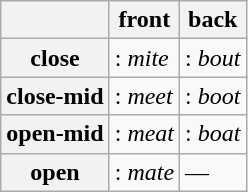<table class="wikitable">
<tr>
<th></th>
<th>front</th>
<th>back</th>
</tr>
<tr>
<th>close</th>
<td>: <em>mite</em></td>
<td>: <em>bout</em></td>
</tr>
<tr>
<th>close-mid</th>
<td>: <em>meet</em></td>
<td>: <em>boot</em></td>
</tr>
<tr>
<th>open-mid</th>
<td>: <em>meat</em></td>
<td>: <em>boat</em></td>
</tr>
<tr>
<th>open</th>
<td>: <em>mate</em></td>
<td>—</td>
</tr>
</table>
